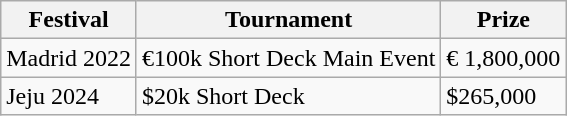<table class="wikitable">
<tr>
<th>Festival</th>
<th>Tournament</th>
<th>Prize</th>
</tr>
<tr>
<td>Madrid 2022</td>
<td>€100k Short Deck Main Event</td>
<td>€ 1,800,000</td>
</tr>
<tr>
<td>Jeju 2024</td>
<td>$20k Short Deck</td>
<td>$265,000</td>
</tr>
</table>
